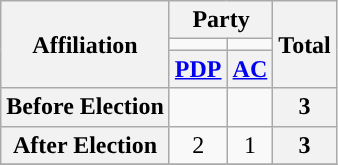<table class="wikitable" style="text-align:center">
<tr>
<th rowspan="3">Affiliation</th>
<th colspan="2">Party</th>
<th rowspan="3">Total</th>
</tr>
<tr>
<td style="background-color:"></td>
<td style="background-color:"></td>
</tr>
<tr>
<th><a href='#'>PDP</a></th>
<th><a href='#'>AC</a></th>
</tr>
<tr>
<th>Before Election</th>
<td></td>
<td></td>
<th>3</th>
</tr>
<tr>
<th>After Election</th>
<td>2</td>
<td>1</td>
<th>3</th>
</tr>
<tr>
</tr>
</table>
